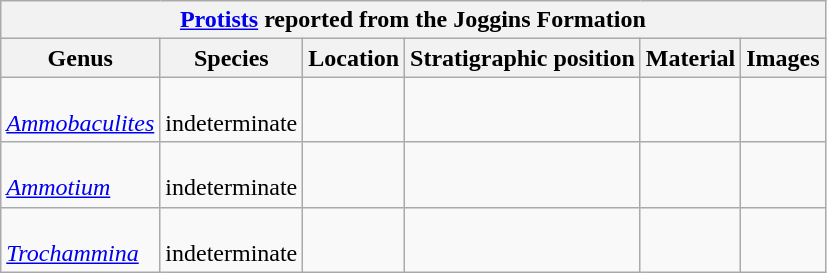<table class="wikitable sortable mw-collapsible">
<tr>
<th colspan="7" style="text-align:center;"><strong><a href='#'>Protists</a> reported from the Joggins Formation</strong></th>
</tr>
<tr>
<th>Genus</th>
<th>Species</th>
<th>Location</th>
<th>Stratigraphic position</th>
<th>Material</th>
<th>Images</th>
</tr>
<tr>
<td rowspan="1"><br><em><a href='#'>Ammobaculites</a></em></td>
<td><br>indeterminate</td>
<td></td>
<td></td>
<td></td>
<td></td>
</tr>
<tr>
<td rowspan="1"><br><em><a href='#'>Ammotium</a></em></td>
<td><br>indeterminate</td>
<td></td>
<td></td>
<td></td>
<td></td>
</tr>
<tr>
<td rowspan="1"><br><em><a href='#'>Trochammina</a></em></td>
<td><br>indeterminate</td>
<td></td>
<td></td>
<td></td>
<td></td>
</tr>
</table>
